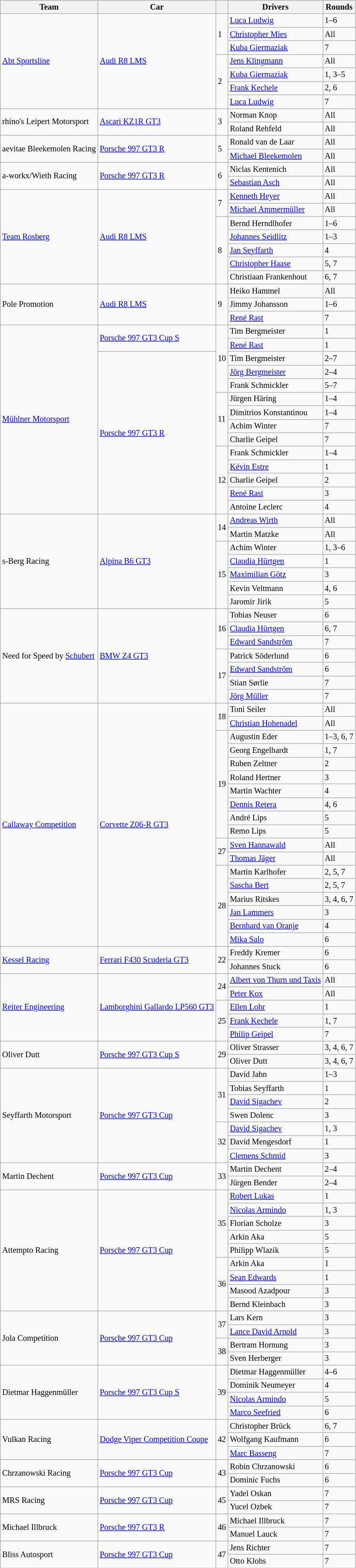<table class="wikitable" style="font-size: 85%;">
<tr>
<th>Team</th>
<th>Car</th>
<th></th>
<th>Drivers</th>
<th>Rounds</th>
</tr>
<tr>
<td rowspan=7> <a href='#'>Abt Sportsline</a></td>
<td rowspan=7><a href='#'>Audi R8 LMS</a></td>
<td rowspan=3>1</td>
<td> <a href='#'>Luca Ludwig</a></td>
<td>1–6</td>
</tr>
<tr>
<td> <a href='#'>Christopher Mies</a></td>
<td>All</td>
</tr>
<tr>
<td> <a href='#'>Kuba Giermaziak</a></td>
<td>7</td>
</tr>
<tr>
<td rowspan=4>2</td>
<td> <a href='#'>Jens Klingmann</a></td>
<td>All</td>
</tr>
<tr>
<td> <a href='#'>Kuba Giermaziak</a></td>
<td>1, 3–5</td>
</tr>
<tr>
<td> <a href='#'>Frank Kechele</a></td>
<td>2, 6</td>
</tr>
<tr>
<td> <a href='#'>Luca Ludwig</a></td>
<td>7</td>
</tr>
<tr>
<td rowspan=2> rhino's Leipert Motorsport</td>
<td rowspan=2><a href='#'>Ascari KZ1R GT3</a></td>
<td rowspan=2>3</td>
<td> Norman Knop</td>
<td>All</td>
</tr>
<tr>
<td> Roland Rehfeld</td>
<td>All</td>
</tr>
<tr>
<td rowspan=2> aevitae Bleekemolen Racing</td>
<td rowspan=2><a href='#'>Porsche 997 GT3 R</a></td>
<td rowspan=2>5</td>
<td> Ronald van de Laar</td>
<td>All</td>
</tr>
<tr>
<td> <a href='#'>Michael Bleekemolen</a></td>
<td>All</td>
</tr>
<tr>
<td rowspan=2> a-workx/Wieth Racing</td>
<td rowspan=2><a href='#'>Porsche 997 GT3 R</a></td>
<td rowspan=2>6</td>
<td> Niclas Kentenich</td>
<td>All</td>
</tr>
<tr>
<td> <a href='#'>Sebastian Asch</a></td>
<td>All</td>
</tr>
<tr>
<td rowspan=7> <a href='#'>Team Rosberg</a></td>
<td rowspan=7><a href='#'>Audi R8 LMS</a></td>
<td rowspan=2>7</td>
<td> <a href='#'>Kenneth Heyer</a></td>
<td>All</td>
</tr>
<tr>
<td> <a href='#'>Michael Ammermüller</a></td>
<td>All</td>
</tr>
<tr>
<td rowspan=5>8</td>
<td> Bernd Herndlhofer</td>
<td>1–6</td>
</tr>
<tr>
<td> <a href='#'>Johannes Seidlitz</a></td>
<td>1–3</td>
</tr>
<tr>
<td> <a href='#'>Jan Seyffarth</a></td>
<td>4</td>
</tr>
<tr>
<td> <a href='#'>Christopher Haase</a></td>
<td>5, 7</td>
</tr>
<tr>
<td> Christiaan Frankenhout</td>
<td>6, 7</td>
</tr>
<tr>
<td rowspan=3> Pole Promotion</td>
<td rowspan=3><a href='#'>Audi R8 LMS</a></td>
<td rowspan=3>9</td>
<td> Heiko Hammel</td>
<td>All</td>
</tr>
<tr>
<td> Jimmy Johansson</td>
<td>1–6</td>
</tr>
<tr>
<td> <a href='#'>René Rast</a></td>
<td>7</td>
</tr>
<tr>
<td rowspan=14> <a href='#'>Mühlner Motorsport</a></td>
<td rowspan=2><a href='#'>Porsche 997 GT3 Cup S</a></td>
<td rowspan=5>10</td>
<td> Tim Bergmeister</td>
<td>1</td>
</tr>
<tr>
<td> <a href='#'>René Rast</a></td>
<td>1</td>
</tr>
<tr>
<td rowspan=12><a href='#'>Porsche 997 GT3 R</a></td>
<td> Tim Bergmeister</td>
<td>2–7</td>
</tr>
<tr>
<td> <a href='#'>Jörg Bergmeister</a></td>
<td>2–4</td>
</tr>
<tr>
<td> Frank Schmickler</td>
<td>5–7</td>
</tr>
<tr>
<td rowspan=4>11</td>
<td> Jürgen Häring</td>
<td>1–4</td>
</tr>
<tr>
<td> Dimitrios Konstantinou</td>
<td>1–4</td>
</tr>
<tr>
<td> Achim Winter</td>
<td>7</td>
</tr>
<tr>
<td> Charlie Geipel</td>
<td>7</td>
</tr>
<tr>
<td rowspan=5>12</td>
<td> Frank Schmickler</td>
<td>1–4</td>
</tr>
<tr>
<td> <a href='#'>Kévin Estre</a></td>
<td>1</td>
</tr>
<tr>
<td> Charlie Geipel</td>
<td>2</td>
</tr>
<tr>
<td> <a href='#'>René Rast</a></td>
<td>3</td>
</tr>
<tr>
<td> Antoine Leclerc</td>
<td>4</td>
</tr>
<tr>
<td rowspan=7> s-Berg Racing</td>
<td rowspan=7><a href='#'>Alpina B6 GT3</a></td>
<td rowspan=2>14</td>
<td> <a href='#'>Andreas Wirth</a></td>
<td>All</td>
</tr>
<tr>
<td> Martin Matzke</td>
<td>All</td>
</tr>
<tr>
<td rowspan=5>15</td>
<td> Achim Winter</td>
<td>1, 3–6</td>
</tr>
<tr>
<td> <a href='#'>Claudia Hürtgen</a></td>
<td>1</td>
</tr>
<tr>
<td> <a href='#'>Maximilian Götz</a></td>
<td>3</td>
</tr>
<tr>
<td> Kevin Veltmann</td>
<td>4, 6</td>
</tr>
<tr>
<td> Jaromir Jirik</td>
<td>5</td>
</tr>
<tr>
<td rowspan=7> Need for Speed by <a href='#'>Schubert</a></td>
<td rowspan=7><a href='#'>BMW Z4 GT3</a></td>
<td rowspan=3>16</td>
<td> Tobias Neuser</td>
<td>6</td>
</tr>
<tr>
<td> <a href='#'>Claudia Hürtgen</a></td>
<td>6, 7</td>
</tr>
<tr>
<td> <a href='#'>Edward Sandström</a></td>
<td>7</td>
</tr>
<tr>
<td rowspan=4>17</td>
<td> Patrick Söderlund</td>
<td>6</td>
</tr>
<tr>
<td> <a href='#'>Edward Sandström</a></td>
<td>6</td>
</tr>
<tr>
<td> Stian Sørlie</td>
<td>7</td>
</tr>
<tr>
<td> <a href='#'>Jörg Müller</a></td>
<td>7</td>
</tr>
<tr>
<td rowspan=18> <a href='#'>Callaway Competition</a></td>
<td rowspan=18><a href='#'>Corvette Z06-R GT3</a></td>
<td rowspan=2>18</td>
<td> Toni Seiler</td>
<td>All</td>
</tr>
<tr>
<td> <a href='#'>Christian Hohenadel</a></td>
<td>All</td>
</tr>
<tr>
<td rowspan=8>19</td>
<td> Augustin Eder</td>
<td>1–3, 6, 7</td>
</tr>
<tr>
<td> Georg Engelhardt</td>
<td>1, 7</td>
</tr>
<tr>
<td> Ruben Zeltner</td>
<td>2</td>
</tr>
<tr>
<td> Roland Hertner</td>
<td>3</td>
</tr>
<tr>
<td> Martin Wachter</td>
<td>4</td>
</tr>
<tr>
<td> <a href='#'>Dennis Retera</a></td>
<td>4, 6</td>
</tr>
<tr>
<td> André Lips</td>
<td>5</td>
</tr>
<tr>
<td> Remo Lips</td>
<td>5</td>
</tr>
<tr>
<td rowspan=2>27</td>
<td> <a href='#'>Sven Hannawald</a></td>
<td>All</td>
</tr>
<tr>
<td> <a href='#'>Thomas Jäger</a></td>
<td>All</td>
</tr>
<tr>
<td rowspan=6>28</td>
<td> Martin Karlhofer</td>
<td>2, 5, 7</td>
</tr>
<tr>
<td> <a href='#'>Sascha Bert</a></td>
<td>2, 5, 7</td>
</tr>
<tr>
<td> Marius Ritskes</td>
<td>3, 4, 6, 7</td>
</tr>
<tr>
<td> <a href='#'>Jan Lammers</a></td>
<td>3</td>
</tr>
<tr>
<td> <a href='#'>Bernhard van Oranje</a></td>
<td>4</td>
</tr>
<tr>
<td> <a href='#'>Mika Salo</a></td>
<td>6</td>
</tr>
<tr>
<td rowspan=2> <a href='#'>Kessel Racing</a></td>
<td rowspan=2><a href='#'>Ferrari F430 Scuderia GT3</a></td>
<td rowspan=2>22</td>
<td> Freddy Kremer</td>
<td>6</td>
</tr>
<tr>
<td> Johannes Stuck</td>
<td>6</td>
</tr>
<tr>
<td rowspan=5> <a href='#'>Reiter Engineering</a></td>
<td rowspan=5><a href='#'>Lamborghini Gallardo LP560 GT3</a></td>
<td rowspan=2>24</td>
<td> <a href='#'>Albert von Thurn und Taxis</a></td>
<td>All</td>
</tr>
<tr>
<td> <a href='#'>Peter Kox</a></td>
<td>All</td>
</tr>
<tr>
<td rowspan=3>25</td>
<td> <a href='#'>Ellen Lohr</a></td>
<td>1</td>
</tr>
<tr>
<td> <a href='#'>Frank Kechele</a></td>
<td>1, 7</td>
</tr>
<tr>
<td> <a href='#'>Philip Geipel</a></td>
<td>7</td>
</tr>
<tr>
<td rowspan=2> Oliver Dutt</td>
<td rowspan=2><a href='#'>Porsche 997 GT3 Cup S</a></td>
<td rowspan=2>29</td>
<td> Oliver Strasser</td>
<td>3, 4, 6, 7</td>
</tr>
<tr>
<td> Oliver Dutt</td>
<td>3, 4, 6, 7</td>
</tr>
<tr>
<td rowspan=7> Seyffarth Motorsport</td>
<td rowspan=7><a href='#'>Porsche 997 GT3 Cup</a></td>
<td rowspan=4>31</td>
<td> David Jahn</td>
<td>1–3</td>
</tr>
<tr>
<td> Tobias Seyffarth</td>
<td>1</td>
</tr>
<tr>
<td> <a href='#'>David Sigachev</a></td>
<td>2</td>
</tr>
<tr>
<td> Swen Dolenc</td>
<td>3</td>
</tr>
<tr>
<td rowspan=3>32</td>
<td> <a href='#'>David Sigachev</a></td>
<td>1, 3</td>
</tr>
<tr>
<td> David Mengesdorf</td>
<td>1</td>
</tr>
<tr>
<td> <a href='#'>Clemens Schmid</a></td>
<td>3</td>
</tr>
<tr>
<td rowspan=2> Martin Dechent</td>
<td rowspan=2><a href='#'>Porsche 997 GT3 Cup</a></td>
<td rowspan=2>33</td>
<td> Martin Dechent</td>
<td>2–4</td>
</tr>
<tr>
<td> Jürgen Bender</td>
<td>2–4</td>
</tr>
<tr>
<td rowspan=9> Attempto Racing</td>
<td rowspan=9><a href='#'>Porsche 997 GT3 Cup</a></td>
<td rowspan=5>35</td>
<td> <a href='#'>Robert Lukas</a></td>
<td>1</td>
</tr>
<tr>
<td> <a href='#'>Nicolas Armindo</a></td>
<td>1, 3</td>
</tr>
<tr>
<td> Florian Scholze</td>
<td>3</td>
</tr>
<tr>
<td> Arkin Aka</td>
<td>5</td>
</tr>
<tr>
<td> Philipp Wlazik</td>
<td>5</td>
</tr>
<tr>
<td rowspan=4>36</td>
<td> Arkin Aka</td>
<td>1</td>
</tr>
<tr>
<td> <a href='#'>Sean Edwards</a></td>
<td>1</td>
</tr>
<tr>
<td> Masood Azadpour</td>
<td>3</td>
</tr>
<tr>
<td> Bernd Kleinbach</td>
<td>3</td>
</tr>
<tr>
<td rowspan=4> Jola Competition</td>
<td rowspan=4><a href='#'>Porsche 997 GT3 Cup</a></td>
<td rowspan=2>37</td>
<td> Lars Kern</td>
<td>3</td>
</tr>
<tr>
<td> <a href='#'>Lance David Arnold</a></td>
<td>3</td>
</tr>
<tr>
<td rowspan=2>38</td>
<td> Bertram Hornung</td>
<td>3</td>
</tr>
<tr>
<td> Sven Herberger</td>
<td>3</td>
</tr>
<tr>
<td rowspan=4> Dietmar Haggenmüller</td>
<td rowspan=4><a href='#'>Porsche 997 GT3 Cup S</a></td>
<td rowspan=4>39</td>
<td> Dietmar Haggenmüller</td>
<td>4–6</td>
</tr>
<tr>
<td> Dominik Neumeyer</td>
<td>4</td>
</tr>
<tr>
<td> <a href='#'>Nicolas Armindo</a></td>
<td>5</td>
</tr>
<tr>
<td> <a href='#'>Marco Seefried</a></td>
<td>6</td>
</tr>
<tr>
<td rowspan=3> Vulkan Racing</td>
<td rowspan=3><a href='#'>Dodge Viper Competition Coupe</a></td>
<td rowspan=3>42</td>
<td> Christopher Brück</td>
<td>6, 7</td>
</tr>
<tr>
<td> Wolfgang Kaufmann</td>
<td>6</td>
</tr>
<tr>
<td> <a href='#'>Marc Basseng</a></td>
<td>7</td>
</tr>
<tr>
<td rowspan=2> Chrzanowski Racing</td>
<td rowspan=2><a href='#'>Porsche 997 GT3 Cup</a></td>
<td rowspan=2>43</td>
<td> Robin Chrzanowski</td>
<td>6</td>
</tr>
<tr>
<td> Dominic Fuchs</td>
<td>6</td>
</tr>
<tr>
<td rowspan=2> MRS Racing</td>
<td rowspan=2><a href='#'>Porsche 997 GT3 Cup</a></td>
<td rowspan=2>45</td>
<td> Yadel Oskan</td>
<td>7</td>
</tr>
<tr>
<td> Yucel Ozbek</td>
<td>7</td>
</tr>
<tr>
<td rowspan=2> Michael Illbruck</td>
<td rowspan=2><a href='#'>Porsche 997 GT3 R</a></td>
<td rowspan=2>46</td>
<td> Michael Illbruck</td>
<td>7</td>
</tr>
<tr>
<td> Manuel Lauck</td>
<td>7</td>
</tr>
<tr>
<td rowspan=2> Bliss Autosport</td>
<td rowspan=2><a href='#'>Porsche 997 GT3 Cup</a></td>
<td rowspan=2>47</td>
<td> Jens Richter</td>
<td>7</td>
</tr>
<tr>
<td> Otto Klohs</td>
<td>7</td>
</tr>
</table>
